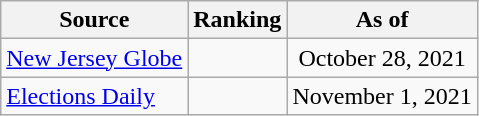<table class="wikitable" style="text-align:center">
<tr>
<th>Source</th>
<th>Ranking</th>
<th>As of</th>
</tr>
<tr>
<td align=left><a href='#'>New Jersey Globe</a></td>
<td></td>
<td>October 28, 2021</td>
</tr>
<tr>
<td align=left><a href='#'>Elections Daily</a></td>
<td></td>
<td>November 1, 2021</td>
</tr>
</table>
